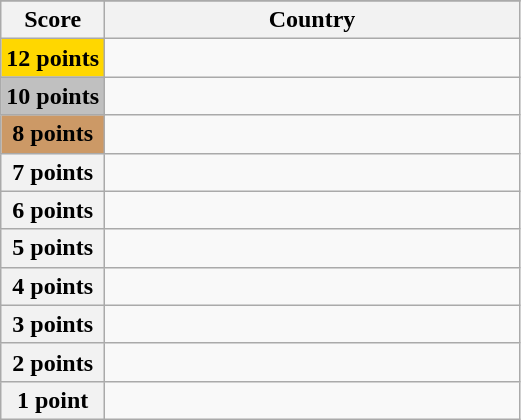<table class="wikitable">
<tr>
</tr>
<tr>
<th scope="col" width="20%">Score</th>
<th scope="col">Country</th>
</tr>
<tr>
<th scope="row" style="background:gold">12 points</th>
<td></td>
</tr>
<tr>
<th scope="row" style="background:silver">10 points</th>
<td></td>
</tr>
<tr>
<th scope="row" style="background:#CC9966">8 points</th>
<td></td>
</tr>
<tr>
<th scope="row">7 points</th>
<td></td>
</tr>
<tr>
<th scope="row">6 points</th>
<td></td>
</tr>
<tr>
<th scope="row">5 points</th>
<td></td>
</tr>
<tr>
<th scope="row">4 points</th>
<td></td>
</tr>
<tr>
<th scope="row">3 points</th>
<td></td>
</tr>
<tr>
<th scope="row">2 points</th>
<td></td>
</tr>
<tr>
<th scope="row">1 point</th>
<td></td>
</tr>
</table>
